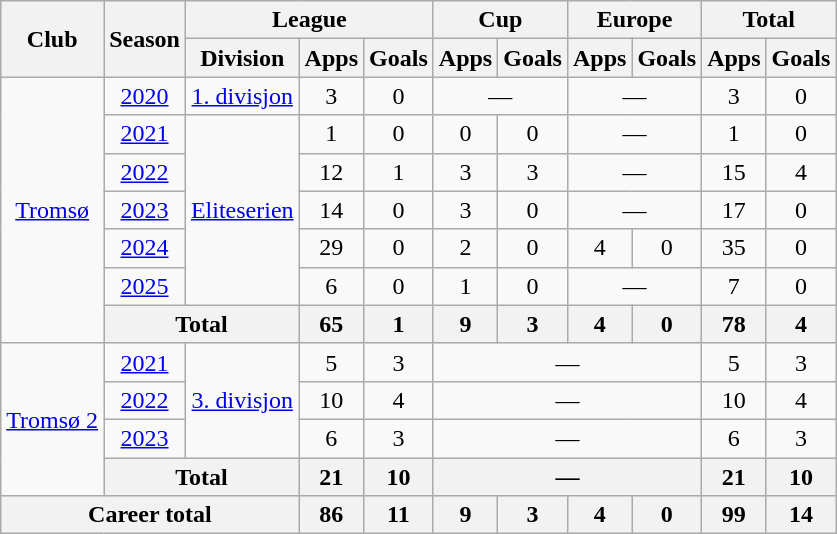<table class="wikitable" style="text-align: center">
<tr>
<th rowspan=2>Club</th>
<th rowspan=2>Season</th>
<th colspan=3>League</th>
<th colspan=2>Cup</th>
<th colspan=2>Europe</th>
<th colspan=2>Total</th>
</tr>
<tr>
<th>Division</th>
<th>Apps</th>
<th>Goals</th>
<th>Apps</th>
<th>Goals</th>
<th>Apps</th>
<th>Goals</th>
<th>Apps</th>
<th>Goals</th>
</tr>
<tr>
<td rowspan=7><a href='#'>Tromsø</a></td>
<td><a href='#'>2020</a></td>
<td><a href='#'>1. divisjon</a></td>
<td>3</td>
<td>0</td>
<td colspan=2>—</td>
<td colspan=2>—</td>
<td>3</td>
<td>0</td>
</tr>
<tr>
<td><a href='#'>2021</a></td>
<td rowspan=5><a href='#'>Eliteserien</a></td>
<td>1</td>
<td>0</td>
<td>0</td>
<td>0</td>
<td colspan=2>—</td>
<td>1</td>
<td>0</td>
</tr>
<tr>
<td><a href='#'>2022</a></td>
<td>12</td>
<td>1</td>
<td>3</td>
<td>3</td>
<td colspan=2>—</td>
<td>15</td>
<td>4</td>
</tr>
<tr>
<td><a href='#'>2023</a></td>
<td>14</td>
<td>0</td>
<td>3</td>
<td>0</td>
<td colspan=2>—</td>
<td>17</td>
<td>0</td>
</tr>
<tr>
<td><a href='#'>2024</a></td>
<td>29</td>
<td>0</td>
<td>2</td>
<td>0</td>
<td>4</td>
<td>0</td>
<td>35</td>
<td>0</td>
</tr>
<tr>
<td><a href='#'>2025</a></td>
<td>6</td>
<td>0</td>
<td>1</td>
<td>0</td>
<td colspan=2>—</td>
<td>7</td>
<td>0</td>
</tr>
<tr>
<th colspan=2>Total</th>
<th>65</th>
<th>1</th>
<th>9</th>
<th>3</th>
<th>4</th>
<th>0</th>
<th>78</th>
<th>4</th>
</tr>
<tr>
<td rowspan=4><a href='#'>Tromsø 2</a></td>
<td><a href='#'>2021</a></td>
<td rowspan=3><a href='#'>3. divisjon</a></td>
<td>5</td>
<td>3</td>
<td colspan=4>—</td>
<td>5</td>
<td>3</td>
</tr>
<tr>
<td><a href='#'>2022</a></td>
<td>10</td>
<td>4</td>
<td colspan=4>—</td>
<td>10</td>
<td>4</td>
</tr>
<tr>
<td><a href='#'>2023</a></td>
<td>6</td>
<td>3</td>
<td colspan=4>—</td>
<td>6</td>
<td>3</td>
</tr>
<tr>
<th colspan=2>Total</th>
<th>21</th>
<th>10</th>
<th colspan=4>—</th>
<th>21</th>
<th>10</th>
</tr>
<tr>
<th colspan=3>Career total</th>
<th>86</th>
<th>11</th>
<th>9</th>
<th>3</th>
<th>4</th>
<th>0</th>
<th>99</th>
<th>14</th>
</tr>
</table>
